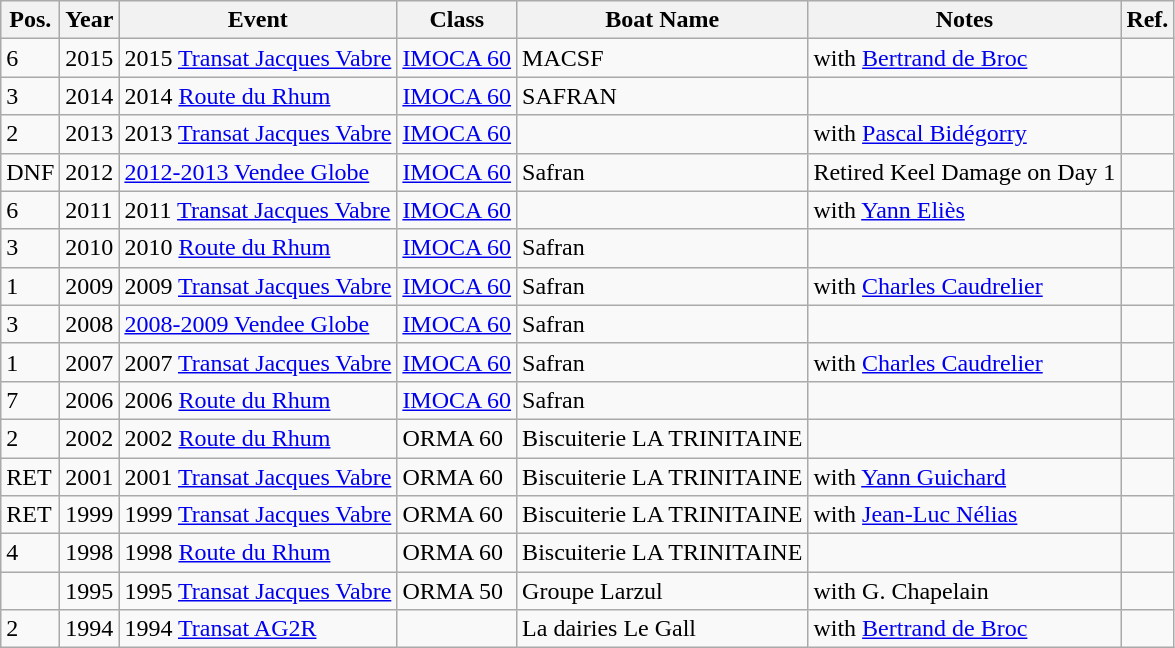<table class="wikitable sortable">
<tr>
<th>Pos.</th>
<th>Year</th>
<th>Event</th>
<th>Class</th>
<th>Boat Name</th>
<th>Notes</th>
<th>Ref.</th>
</tr>
<tr>
<td>6</td>
<td>2015</td>
<td>2015 <a href='#'>Transat Jacques Vabre</a></td>
<td><a href='#'>IMOCA 60</a></td>
<td>MACSF</td>
<td>with <a href='#'>Bertrand de Broc</a></td>
<td></td>
</tr>
<tr>
<td>3</td>
<td>2014</td>
<td>2014 <a href='#'>Route du Rhum</a></td>
<td><a href='#'>IMOCA 60</a></td>
<td>SAFRAN</td>
<td></td>
<td></td>
</tr>
<tr>
<td>2</td>
<td>2013</td>
<td>2013 <a href='#'>Transat Jacques Vabre</a></td>
<td><a href='#'>IMOCA 60</a></td>
<td></td>
<td>with <a href='#'>Pascal Bidégorry</a></td>
<td></td>
</tr>
<tr>
<td>DNF</td>
<td>2012</td>
<td><a href='#'>2012-2013 Vendee Globe</a></td>
<td><a href='#'>IMOCA 60</a></td>
<td>Safran</td>
<td>Retired Keel Damage on Day 1</td>
<td></td>
</tr>
<tr>
<td>6</td>
<td>2011</td>
<td>2011 <a href='#'>Transat Jacques Vabre</a></td>
<td><a href='#'>IMOCA 60</a></td>
<td></td>
<td>with <a href='#'>Yann Eliès</a></td>
<td></td>
</tr>
<tr>
<td>3</td>
<td>2010</td>
<td>2010 <a href='#'>Route du Rhum</a></td>
<td><a href='#'>IMOCA 60</a></td>
<td>Safran</td>
<td></td>
<td></td>
</tr>
<tr>
<td>1</td>
<td>2009</td>
<td>2009 <a href='#'>Transat Jacques Vabre</a></td>
<td><a href='#'>IMOCA 60</a></td>
<td>Safran</td>
<td>with <a href='#'>Charles Caudrelier</a></td>
<td></td>
</tr>
<tr>
<td>3</td>
<td>2008</td>
<td><a href='#'>2008-2009 Vendee Globe</a></td>
<td><a href='#'>IMOCA 60</a></td>
<td>Safran</td>
<td></td>
<td></td>
</tr>
<tr>
<td>1</td>
<td>2007</td>
<td>2007 <a href='#'>Transat Jacques Vabre</a></td>
<td><a href='#'>IMOCA 60</a></td>
<td>Safran</td>
<td>with <a href='#'>Charles Caudrelier</a></td>
<td></td>
</tr>
<tr>
<td>7</td>
<td>2006</td>
<td>2006 <a href='#'>Route du Rhum</a></td>
<td><a href='#'>IMOCA 60</a></td>
<td>Safran</td>
<td></td>
<td></td>
</tr>
<tr>
<td>2</td>
<td>2002</td>
<td>2002 <a href='#'>Route du Rhum</a></td>
<td>ORMA 60</td>
<td>Biscuiterie LA TRINITAINE</td>
<td></td>
<td></td>
</tr>
<tr>
<td>RET</td>
<td>2001</td>
<td>2001 <a href='#'>Transat Jacques Vabre</a></td>
<td>ORMA 60</td>
<td>Biscuiterie LA TRINITAINE</td>
<td>with <a href='#'>Yann Guichard</a></td>
<td></td>
</tr>
<tr>
<td>RET</td>
<td>1999</td>
<td>1999 <a href='#'>Transat Jacques Vabre</a></td>
<td>ORMA 60</td>
<td>Biscuiterie LA TRINITAINE</td>
<td>with <a href='#'>Jean-Luc Nélias</a></td>
<td></td>
</tr>
<tr>
<td>4</td>
<td>1998</td>
<td>1998 <a href='#'>Route du Rhum</a></td>
<td>ORMA 60</td>
<td>Biscuiterie LA TRINITAINE</td>
<td></td>
<td></td>
</tr>
<tr>
<td></td>
<td>1995</td>
<td>1995 <a href='#'>Transat Jacques Vabre</a></td>
<td>ORMA 50</td>
<td>Groupe Larzul</td>
<td>with G. Chapelain</td>
<td></td>
</tr>
<tr>
<td>2</td>
<td>1994</td>
<td>1994 <a href='#'>Transat AG2R</a></td>
<td></td>
<td>La dairies Le Gall</td>
<td>with <a href='#'>Bertrand de Broc</a></td>
<td></td>
</tr>
</table>
